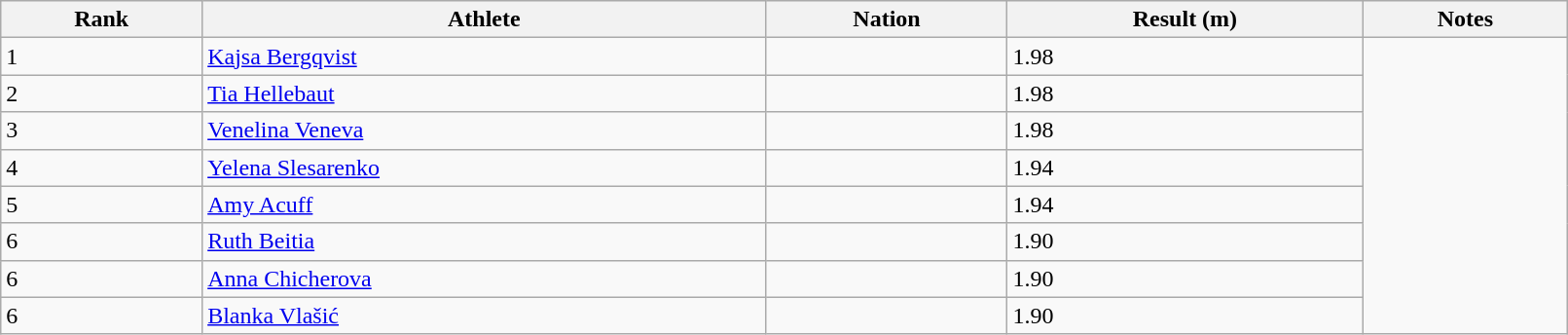<table class="wikitable" style="text=align:center;" width=85%>
<tr>
<th>Rank</th>
<th>Athlete</th>
<th>Nation</th>
<th>Result (m)</th>
<th>Notes</th>
</tr>
<tr>
<td>1</td>
<td><a href='#'>Kajsa Bergqvist</a></td>
<td></td>
<td>1.98</td>
</tr>
<tr>
<td>2</td>
<td><a href='#'>Tia Hellebaut</a></td>
<td></td>
<td>1.98</td>
</tr>
<tr>
<td>3</td>
<td><a href='#'>Venelina Veneva</a></td>
<td></td>
<td>1.98</td>
</tr>
<tr>
<td>4</td>
<td><a href='#'>Yelena Slesarenko</a></td>
<td></td>
<td>1.94</td>
</tr>
<tr>
<td>5</td>
<td><a href='#'>Amy Acuff</a></td>
<td></td>
<td>1.94</td>
</tr>
<tr>
<td>6</td>
<td><a href='#'>Ruth Beitia</a></td>
<td></td>
<td>1.90</td>
</tr>
<tr>
<td>6</td>
<td><a href='#'>Anna Chicherova</a></td>
<td></td>
<td>1.90</td>
</tr>
<tr>
<td>6</td>
<td><a href='#'>Blanka Vlašić</a></td>
<td></td>
<td>1.90</td>
</tr>
</table>
